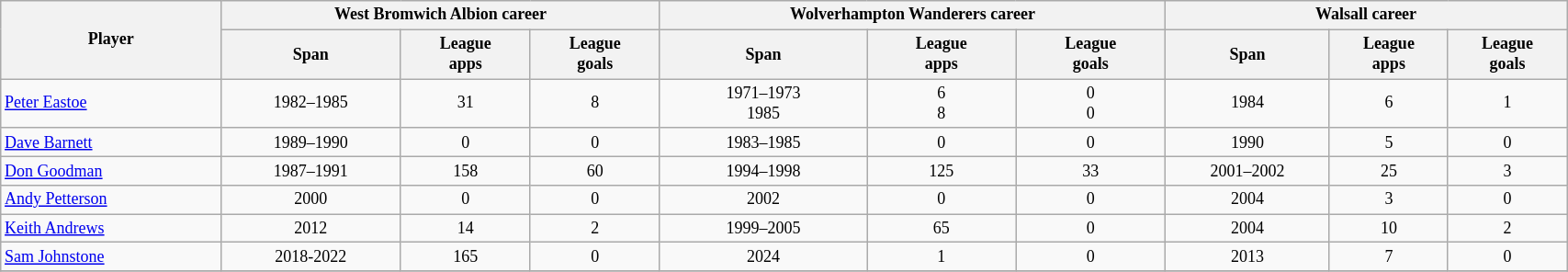<table class="wikitable plainrowheaders" style="text-align: center; width: 90%; font-size: 12px">
<tr>
<th rowspan="2" scope="col">Player</th>
<th colspan="3" scope="col">West Bromwich Albion career</th>
<th colspan="3" scope="col">Wolverhampton Wanderers career</th>
<th colspan="3" scope="col">Walsall career</th>
</tr>
<tr>
<th scope="col">Span</th>
<th scope="col">League<br>apps</th>
<th scope="col">League<br>goals</th>
<th scope="col">Span</th>
<th scope="col">League<br>apps</th>
<th scope="col">League<br>goals</th>
<th scope="col">Span</th>
<th scope="col">League<br>apps</th>
<th scope="col">League<br>goals</th>
</tr>
<tr>
<td align="left"> <a href='#'>Peter Eastoe</a></td>
<td>1982–1985</td>
<td>31</td>
<td>8</td>
<td>1971–1973<br>1985</td>
<td>6<br>8</td>
<td>0<br>0</td>
<td>1984</td>
<td>6</td>
<td>1</td>
</tr>
<tr>
<td align="left"> <a href='#'>Dave Barnett</a></td>
<td>1989–1990</td>
<td>0</td>
<td>0</td>
<td>1983–1985</td>
<td>0</td>
<td>0</td>
<td>1990</td>
<td>5</td>
<td>0</td>
</tr>
<tr>
<td align="left"> <a href='#'>Don Goodman</a></td>
<td>1987–1991</td>
<td>158</td>
<td>60</td>
<td>1994–1998</td>
<td>125</td>
<td>33</td>
<td>2001–2002</td>
<td>25</td>
<td>3</td>
</tr>
<tr>
<td align="left"> <a href='#'>Andy Petterson</a></td>
<td>2000</td>
<td>0</td>
<td>0</td>
<td>2002</td>
<td>0</td>
<td>0</td>
<td>2004</td>
<td>3</td>
<td>0</td>
</tr>
<tr>
<td align="left"> <a href='#'>Keith Andrews</a></td>
<td>2012</td>
<td>14</td>
<td>2</td>
<td>1999–2005</td>
<td>65</td>
<td>0</td>
<td>2004</td>
<td>10</td>
<td>2</td>
</tr>
<tr>
<td align="left"> <a href='#'>Sam Johnstone</a></td>
<td>2018-2022</td>
<td>165</td>
<td>0</td>
<td>2024</td>
<td>1</td>
<td>0</td>
<td>2013</td>
<td>7</td>
<td>0</td>
</tr>
<tr>
</tr>
</table>
